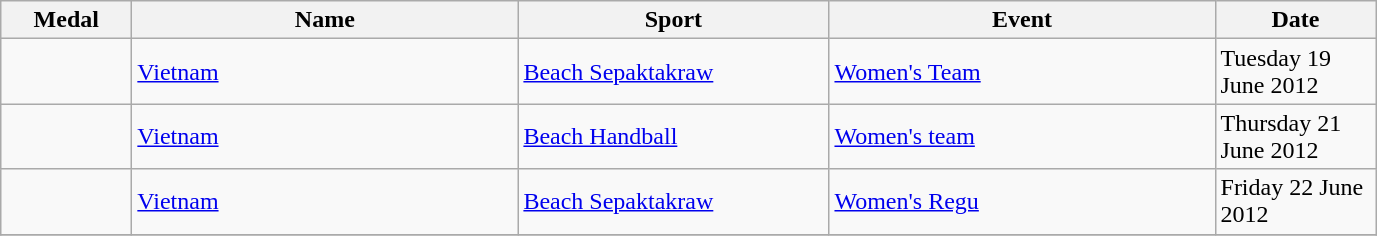<table class="wikitable sortable" style="font-size:100%">
<tr>
<th width="80">Medal</th>
<th width="250">Name</th>
<th width="200">Sport</th>
<th width="250">Event</th>
<th width="100">Date</th>
</tr>
<tr>
<td></td>
<td><a href='#'>Vietnam</a></td>
<td><a href='#'>Beach Sepaktakraw</a></td>
<td><a href='#'>Women's Team</a></td>
<td>Tuesday 19 June 2012</td>
</tr>
<tr>
<td></td>
<td><a href='#'>Vietnam</a></td>
<td><a href='#'>Beach Handball</a></td>
<td><a href='#'>Women's team</a></td>
<td>Thursday 21 June 2012</td>
</tr>
<tr>
<td></td>
<td><a href='#'>Vietnam</a></td>
<td><a href='#'>Beach Sepaktakraw</a></td>
<td><a href='#'>Women's Regu</a></td>
<td>Friday 22 June 2012</td>
</tr>
<tr>
</tr>
</table>
